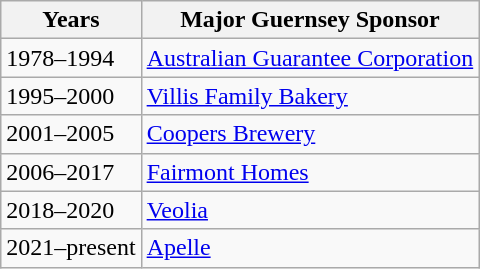<table class="wikitable">
<tr>
<th>Years</th>
<th>Major Guernsey Sponsor</th>
</tr>
<tr>
<td>1978–1994</td>
<td><a href='#'>Australian Guarantee Corporation</a></td>
</tr>
<tr>
<td>1995–2000</td>
<td><a href='#'>Villis Family Bakery</a></td>
</tr>
<tr>
<td>2001–2005</td>
<td><a href='#'>Coopers Brewery</a></td>
</tr>
<tr>
<td>2006–2017</td>
<td><a href='#'>Fairmont Homes</a></td>
</tr>
<tr>
<td>2018–2020</td>
<td><a href='#'>Veolia</a></td>
</tr>
<tr>
<td>2021–present</td>
<td><a href='#'>Apelle</a></td>
</tr>
</table>
